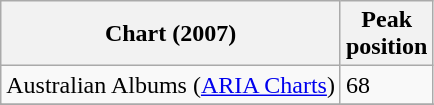<table class="wikitable sortable">
<tr>
<th>Chart (2007)</th>
<th>Peak<br>position</th>
</tr>
<tr>
<td>Australian Albums (<a href='#'>ARIA Charts</a>)</td>
<td>68</td>
</tr>
<tr>
</tr>
<tr>
</tr>
<tr>
</tr>
<tr>
</tr>
<tr>
</tr>
<tr>
</tr>
<tr>
</tr>
<tr>
</tr>
<tr>
</tr>
<tr>
</tr>
</table>
